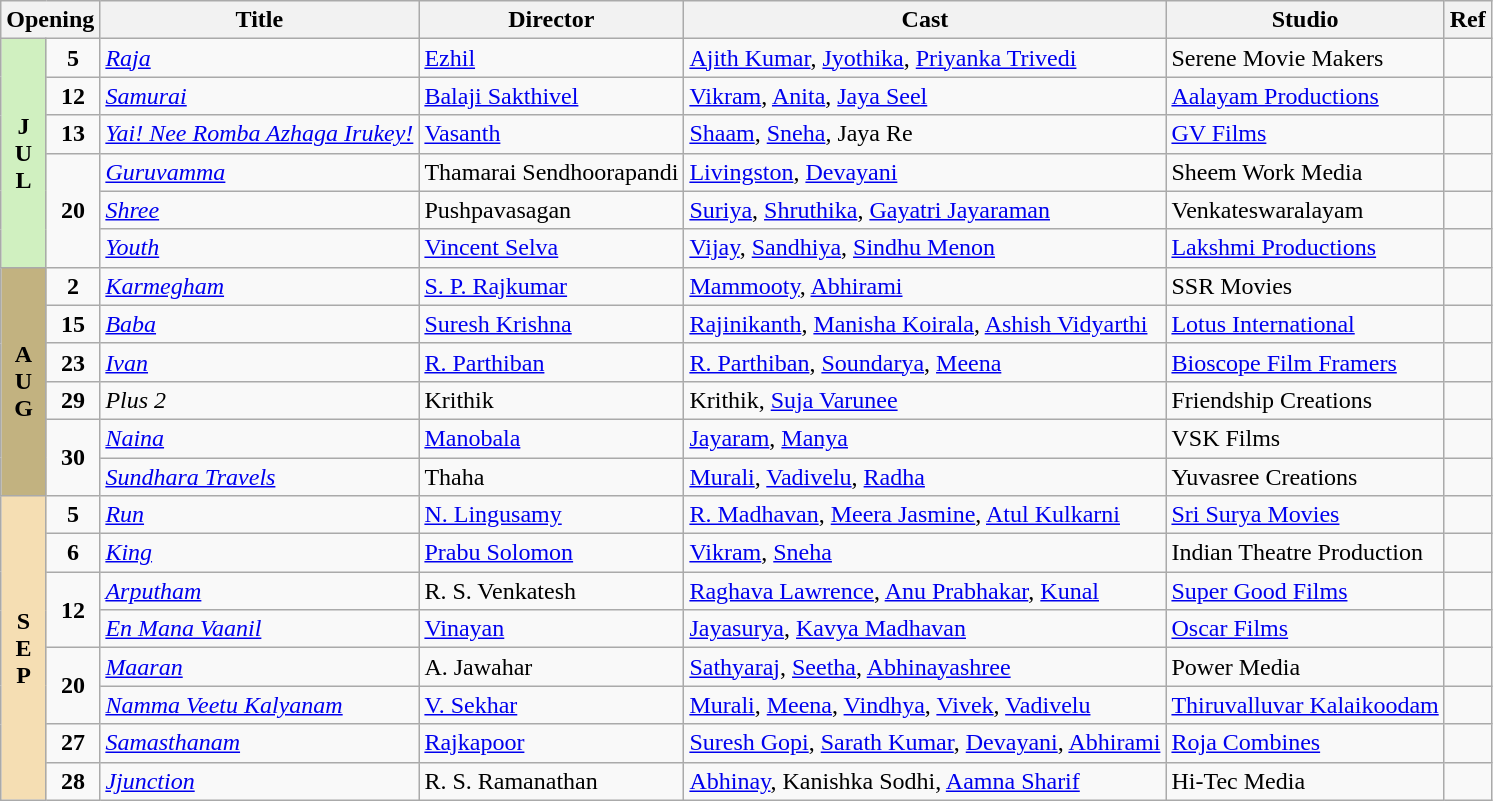<table class="wikitable">
<tr>
<th colspan="2">Opening</th>
<th>Title</th>
<th>Director</th>
<th>Cast</th>
<th>Studio</th>
<th>Ref</th>
</tr>
<tr July!>
<td rowspan="6"   style="text-align:center; background:#d0f0c0; textcolor:#000;"><strong>J<br>U<br>L</strong></td>
<td style="text-align:center;"><strong>5</strong></td>
<td><em><a href='#'>Raja</a></em></td>
<td><a href='#'>Ezhil</a></td>
<td><a href='#'>Ajith Kumar</a>, <a href='#'>Jyothika</a>, <a href='#'>Priyanka Trivedi</a></td>
<td>Serene Movie Makers</td>
<td></td>
</tr>
<tr>
<td style="text-align:center;"><strong>12</strong></td>
<td><em><a href='#'>Samurai</a></em></td>
<td><a href='#'>Balaji Sakthivel</a></td>
<td><a href='#'>Vikram</a>, <a href='#'>Anita</a>, <a href='#'>Jaya Seel</a></td>
<td><a href='#'>Aalayam Productions</a></td>
<td></td>
</tr>
<tr>
<td style="text-align:center;"><strong>13</strong></td>
<td><em><a href='#'>Yai! Nee Romba Azhaga Irukey!</a></em></td>
<td><a href='#'>Vasanth</a></td>
<td><a href='#'>Shaam</a>, <a href='#'>Sneha</a>, Jaya Re</td>
<td><a href='#'>GV Films</a></td>
<td></td>
</tr>
<tr>
<td rowspan="3" style="text-align:center;"><strong>20</strong></td>
<td><em><a href='#'>Guruvamma</a></em></td>
<td>Thamarai Sendhoorapandi</td>
<td><a href='#'>Livingston</a>, <a href='#'>Devayani</a></td>
<td>Sheem Work Media</td>
<td></td>
</tr>
<tr>
<td><em><a href='#'>Shree</a></em></td>
<td>Pushpavasagan</td>
<td><a href='#'>Suriya</a>, <a href='#'>Shruthika</a>, <a href='#'>Gayatri Jayaraman</a></td>
<td>Venkateswaralayam</td>
<td></td>
</tr>
<tr>
<td><em><a href='#'>Youth</a></em></td>
<td><a href='#'>Vincent Selva</a></td>
<td><a href='#'>Vijay</a>, <a href='#'>Sandhiya</a>, <a href='#'>Sindhu Menon</a></td>
<td><a href='#'>Lakshmi Productions</a></td>
<td></td>
</tr>
<tr August!>
<td rowspan="6" style="text-align:center; background:#c2b280; textcolor:#000;"><strong>A<br>U<br>G</strong></td>
<td style="text-align:center;"><strong>2</strong></td>
<td><em><a href='#'>Karmegham</a></em></td>
<td><a href='#'>S. P. Rajkumar</a></td>
<td><a href='#'>Mammooty</a>, <a href='#'>Abhirami</a></td>
<td>SSR Movies</td>
<td></td>
</tr>
<tr>
<td style="text-align:center;"><strong>15</strong></td>
<td><em><a href='#'>Baba</a></em></td>
<td><a href='#'>Suresh Krishna</a></td>
<td><a href='#'>Rajinikanth</a>, <a href='#'>Manisha Koirala</a>, <a href='#'>Ashish Vidyarthi</a></td>
<td><a href='#'>Lotus International</a></td>
<td></td>
</tr>
<tr>
<td style="text-align:center;"><strong>23</strong></td>
<td><em><a href='#'>Ivan</a></em></td>
<td><a href='#'>R. Parthiban</a></td>
<td><a href='#'>R. Parthiban</a>, <a href='#'>Soundarya</a>, <a href='#'>Meena</a></td>
<td><a href='#'>Bioscope Film Framers</a></td>
<td></td>
</tr>
<tr>
<td style="text-align:center;"><strong>29</strong></td>
<td><em>Plus 2</em></td>
<td>Krithik</td>
<td>Krithik, <a href='#'>Suja Varunee</a></td>
<td>Friendship Creations</td>
<td></td>
</tr>
<tr>
<td rowspan="2" style="text-align:center;"><strong>30</strong></td>
<td><em><a href='#'>Naina</a></em></td>
<td><a href='#'>Manobala</a></td>
<td><a href='#'>Jayaram</a>, <a href='#'>Manya</a></td>
<td>VSK Films</td>
<td></td>
</tr>
<tr>
<td><em><a href='#'>Sundhara Travels</a></em></td>
<td>Thaha</td>
<td><a href='#'>Murali</a>, <a href='#'>Vadivelu</a>, <a href='#'>Radha</a></td>
<td>Yuvasree Creations</td>
<td></td>
</tr>
<tr September!>
<td rowspan="8"   style="text-align:center; background:wheat; textcolor:#000;"><strong>S<br>E<br>P</strong></td>
<td style="text-align:center;"><strong>5</strong></td>
<td><em><a href='#'>Run</a></em></td>
<td><a href='#'>N. Lingusamy</a></td>
<td><a href='#'>R. Madhavan</a>, <a href='#'>Meera Jasmine</a>, <a href='#'>Atul Kulkarni</a></td>
<td><a href='#'>Sri Surya Movies</a></td>
<td></td>
</tr>
<tr>
<td style="text-align:center;"><strong>6</strong></td>
<td><em><a href='#'>King</a></em></td>
<td><a href='#'>Prabu Solomon</a></td>
<td><a href='#'>Vikram</a>, <a href='#'>Sneha</a></td>
<td>Indian Theatre Production</td>
<td></td>
</tr>
<tr>
<td rowspan="2" style="text-align:center;"><strong>12</strong></td>
<td><em><a href='#'>Arputham</a></em></td>
<td>R. S. Venkatesh</td>
<td><a href='#'>Raghava Lawrence</a>, <a href='#'>Anu Prabhakar</a>, <a href='#'>Kunal</a></td>
<td><a href='#'>Super Good Films</a></td>
<td></td>
</tr>
<tr>
<td><em><a href='#'>En Mana Vaanil</a></em></td>
<td><a href='#'>Vinayan</a></td>
<td><a href='#'>Jayasurya</a>, <a href='#'>Kavya Madhavan</a></td>
<td><a href='#'>Oscar Films</a></td>
<td></td>
</tr>
<tr>
<td rowspan="2" style="text-align:center;"><strong>20</strong></td>
<td><em><a href='#'>Maaran</a></em></td>
<td>A. Jawahar</td>
<td><a href='#'>Sathyaraj</a>, <a href='#'>Seetha</a>, <a href='#'>Abhinayashree</a></td>
<td>Power Media</td>
<td></td>
</tr>
<tr>
<td><em><a href='#'>Namma Veetu Kalyanam</a></em></td>
<td><a href='#'>V. Sekhar</a></td>
<td><a href='#'>Murali</a>, <a href='#'>Meena</a>, <a href='#'>Vindhya</a>,  <a href='#'>Vivek</a>, <a href='#'>Vadivelu</a></td>
<td><a href='#'>Thiruvalluvar Kalaikoodam</a></td>
<td></td>
</tr>
<tr>
<td style="text-align:center;"><strong>27</strong></td>
<td><em><a href='#'>Samasthanam</a></em></td>
<td><a href='#'>Rajkapoor</a></td>
<td><a href='#'>Suresh Gopi</a>, <a href='#'>Sarath Kumar</a>, <a href='#'>Devayani</a>, <a href='#'>Abhirami</a></td>
<td><a href='#'>Roja Combines</a></td>
<td></td>
</tr>
<tr>
<td style="text-align:center;"><strong>28</strong></td>
<td><em><a href='#'>Jjunction</a></em></td>
<td>R. S. Ramanathan</td>
<td><a href='#'>Abhinay</a>, Kanishka Sodhi, <a href='#'>Aamna Sharif</a></td>
<td>Hi-Tec Media</td>
<td></td>
</tr>
</table>
